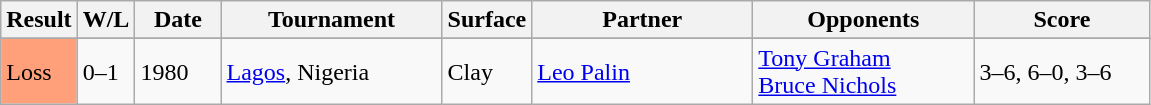<table class="sortable wikitable">
<tr>
<th style="width:40px">Result</th>
<th style="width:30px" class="unsortable">W/L</th>
<th style="width:50px">Date</th>
<th style="width:140px">Tournament</th>
<th style="width:50px">Surface</th>
<th style="width:140px">Partner</th>
<th style="width:140px">Opponents</th>
<th style="width:110px" class="unsortable">Score</th>
</tr>
<tr>
</tr>
<tr>
<td style="background:#ffa07a;">Loss</td>
<td>0–1</td>
<td>1980</td>
<td><a href='#'>Lagos</a>, Nigeria</td>
<td>Clay</td>
<td> <a href='#'>Leo Palin</a></td>
<td> <a href='#'>Tony Graham</a> <br>  <a href='#'>Bruce Nichols</a></td>
<td>3–6, 6–0, 3–6</td>
</tr>
</table>
